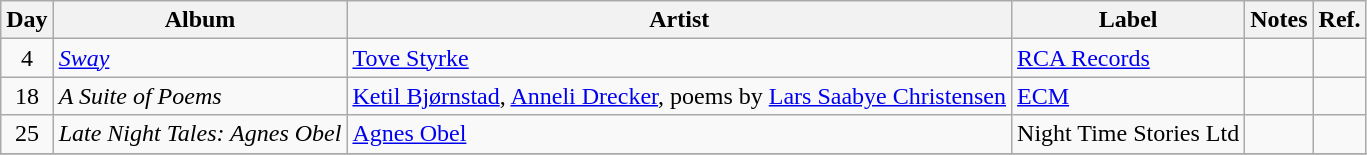<table class="wikitable">
<tr>
<th>Day</th>
<th>Album</th>
<th>Artist</th>
<th>Label</th>
<th>Notes</th>
<th>Ref.</th>
</tr>
<tr>
<td rowspan="1" style="text-align:center;">4</td>
<td><em><a href='#'>Sway</a></em></td>
<td><a href='#'>Tove Styrke</a></td>
<td><a href='#'>RCA Records</a></td>
<td></td>
<td style="text-align:center;"></td>
</tr>
<tr>
<td rowspan="1" style="text-align:center;">18</td>
<td><em>A Suite of Poems</em></td>
<td><a href='#'>Ketil Bjørnstad</a>, <a href='#'>Anneli Drecker</a>, poems by <a href='#'>Lars Saabye Christensen</a></td>
<td><a href='#'>ECM</a></td>
<td></td>
<td style="text-align:center;"></td>
</tr>
<tr>
<td rowspan="1" style="text-align:center;">25</td>
<td><em>Late Night Tales: Agnes Obel</em></td>
<td><a href='#'>Agnes Obel</a></td>
<td>Night Time Stories Ltd</td>
<td></td>
<td style="text-align:center;"></td>
</tr>
<tr>
</tr>
</table>
